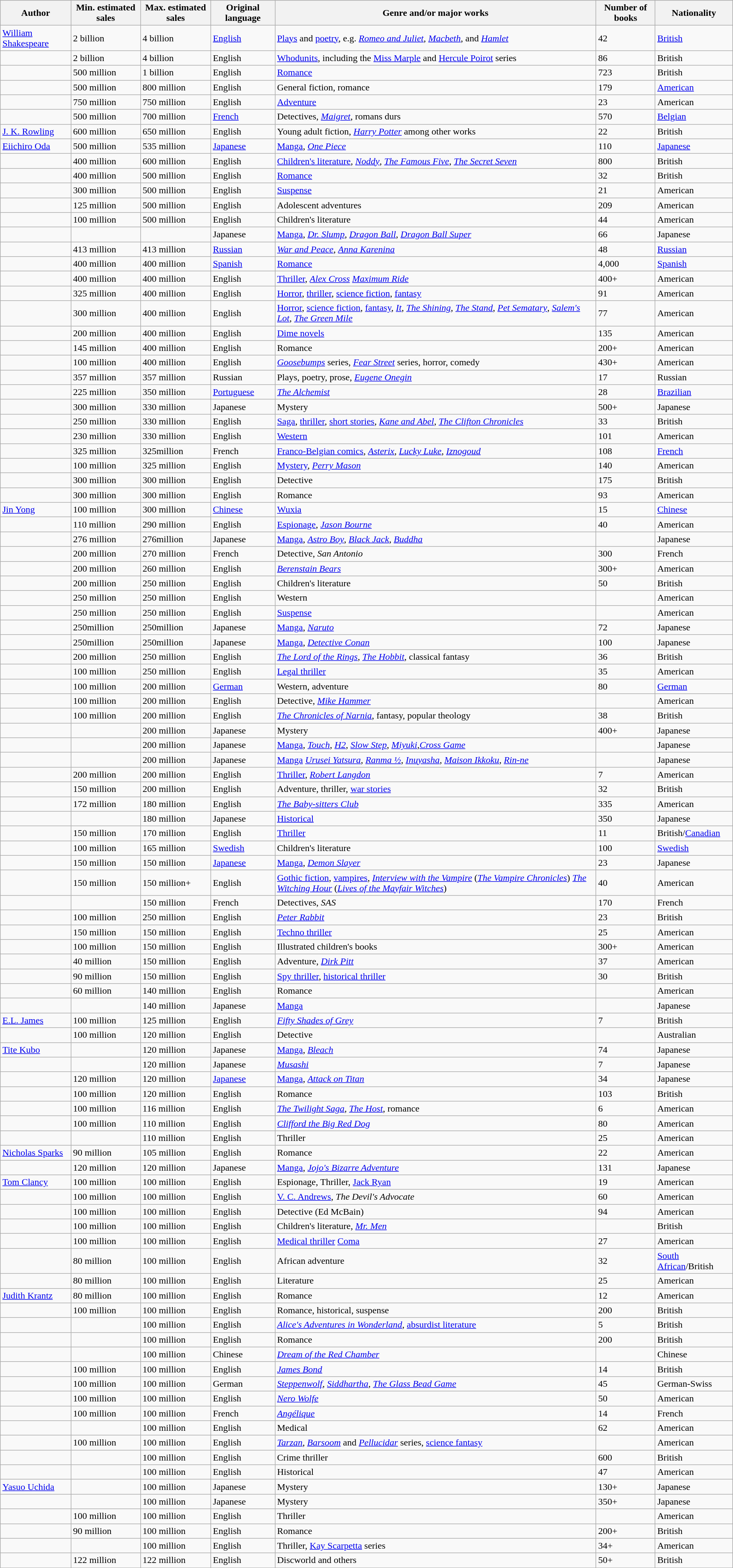<table class="sortable wikitable static-row-numbers" style="width:100%;">
<tr style="background:#CCCC;">
<th>Author</th>
<th data-sort-type="number">Min. estimated sales</th>
<th data-sort-type="number">Max. estimated sales</th>
<th>Original language</th>
<th>Genre and/or major works</th>
<th data-sort-type="number">Number of books</th>
<th>Nationality</th>
</tr>
<tr>
<td><a href='#'>William Shakespeare</a></td>
<td data-sort-value="2,000 million">2 billion</td>
<td data-sort-value="4,000 million">4 billion</td>
<td><a href='#'>English</a></td>
<td><a href='#'>Plays</a> and <a href='#'>poetry</a>, e.g. <em><a href='#'>Romeo and Juliet</a></em>, <em><a href='#'>Macbeth</a></em>, and <em><a href='#'>Hamlet</a></em></td>
<td>42</td>
<td><a href='#'>British</a></td>
</tr>
<tr>
<td></td>
<td data-sort-value="2,000 million">2 billion</td>
<td data-sort-value="4,000 million">4 billion</td>
<td>English</td>
<td><a href='#'>Whodunits</a>, including the <a href='#'>Miss Marple</a> and <a href='#'>Hercule Poirot</a> series</td>
<td>86</td>
<td>British</td>
</tr>
<tr>
<td></td>
<td>500 million</td>
<td data-sort-value="1,000 million">1 billion</td>
<td>English</td>
<td><a href='#'>Romance</a></td>
<td>723</td>
<td>British</td>
</tr>
<tr>
<td></td>
<td>500 million</td>
<td>800 million</td>
<td>English</td>
<td>General fiction, romance</td>
<td>179</td>
<td><a href='#'>American</a></td>
</tr>
<tr>
<td></td>
<td>750 million</td>
<td>750 million</td>
<td>English</td>
<td><a href='#'>Adventure</a></td>
<td>23</td>
<td>American</td>
</tr>
<tr>
<td></td>
<td>500 million</td>
<td>700 million</td>
<td><a href='#'>French</a></td>
<td>Detectives, <em><a href='#'>Maigret</a></em>, romans durs</td>
<td>570</td>
<td><a href='#'>Belgian</a></td>
</tr>
<tr>
<td><a href='#'>J. K. Rowling</a></td>
<td>600 million</td>
<td>650 million</td>
<td>English</td>
<td>Young adult fiction, <em><a href='#'>Harry Potter</a></em> among other works</td>
<td>22</td>
<td>British</td>
</tr>
<tr>
<td><a href='#'>Eiichiro Oda</a></td>
<td>500 million</td>
<td>535 million</td>
<td><a href='#'>Japanese</a></td>
<td><a href='#'>Manga</a>, <em><a href='#'>One Piece</a></em></td>
<td>110</td>
<td><a href='#'>Japanese</a></td>
</tr>
<tr>
<td></td>
<td>400 million</td>
<td>600 million</td>
<td>English</td>
<td><a href='#'>Children's literature</a>, <em><a href='#'>Noddy</a></em>, <em><a href='#'>The Famous Five</a></em>, <em><a href='#'>The Secret Seven</a></em></td>
<td>800</td>
<td>British</td>
</tr>
<tr>
<td></td>
<td>400 million</td>
<td>500 million</td>
<td>English</td>
<td><a href='#'>Romance</a></td>
<td>32</td>
<td>British</td>
</tr>
<tr>
<td></td>
<td>300 million</td>
<td>500 million</td>
<td>English</td>
<td><a href='#'>Suspense</a></td>
<td>21</td>
<td>American</td>
</tr>
<tr>
<td></td>
<td>125 million</td>
<td>500 million</td>
<td>English</td>
<td>Adolescent adventures</td>
<td>209</td>
<td>American</td>
</tr>
<tr>
<td></td>
<td>100 million</td>
<td>500 million</td>
<td>English</td>
<td>Children's literature</td>
<td>44</td>
<td>American</td>
</tr>
<tr>
<td></td>
<td></td>
<td></td>
<td>Japanese</td>
<td><a href='#'>Manga</a>, <em><a href='#'>Dr. Slump</a></em>, <em><a href='#'>Dragon Ball</a></em>, <em><a href='#'>Dragon Ball Super</a></em></td>
<td>66</td>
<td>Japanese</td>
</tr>
<tr>
<td></td>
<td>413 million</td>
<td>413 million</td>
<td><a href='#'>Russian</a></td>
<td><em><a href='#'>War and Peace</a></em>, <em><a href='#'>Anna Karenina</a></em></td>
<td>48</td>
<td><a href='#'>Russian</a></td>
</tr>
<tr>
<td></td>
<td>400 million</td>
<td>400 million</td>
<td><a href='#'>Spanish</a></td>
<td><a href='#'>Romance</a></td>
<td>4,000</td>
<td><a href='#'>Spanish</a></td>
</tr>
<tr>
<td></td>
<td>400 million</td>
<td>400 million</td>
<td>English</td>
<td><a href='#'>Thriller</a>, <em><a href='#'>Alex Cross</a></em> <em><a href='#'>Maximum Ride</a></em></td>
<td>400+</td>
<td>American</td>
</tr>
<tr>
<td></td>
<td>325 million</td>
<td>400 million</td>
<td>English</td>
<td><a href='#'>Horror</a>, <a href='#'>thriller</a>, <a href='#'>science fiction</a>, <a href='#'>fantasy</a></td>
<td>91</td>
<td>American</td>
</tr>
<tr>
<td></td>
<td>300 million</td>
<td>400 million</td>
<td>English</td>
<td><a href='#'>Horror</a>, <a href='#'>science fiction</a>, <a href='#'>fantasy</a>, <em><a href='#'>It</a></em>, <em><a href='#'>The Shining</a></em>, <em><a href='#'>The Stand</a></em>, <em><a href='#'>Pet Sematary</a></em>, <em><a href='#'>Salem's Lot</a></em>, <em><a href='#'>The Green Mile</a></em></td>
<td>77</td>
<td>American</td>
</tr>
<tr>
<td></td>
<td>200 million</td>
<td>400 million</td>
<td>English</td>
<td><a href='#'>Dime novels</a></td>
<td>135</td>
<td>American</td>
</tr>
<tr>
<td></td>
<td>145 million</td>
<td>400 million</td>
<td>English</td>
<td>Romance</td>
<td>200+</td>
<td>American</td>
</tr>
<tr>
<td></td>
<td>100 million</td>
<td>400 million</td>
<td>English</td>
<td><em><a href='#'>Goosebumps</a></em> series, <em><a href='#'>Fear Street</a></em> series, horror, comedy</td>
<td>430+</td>
<td>American</td>
</tr>
<tr>
<td></td>
<td>357 million</td>
<td>357 million</td>
<td>Russian</td>
<td>Plays, poetry, prose, <em><a href='#'>Eugene Onegin</a></em></td>
<td>17</td>
<td>Russian</td>
</tr>
<tr>
<td></td>
<td>225 million</td>
<td>350 million</td>
<td><a href='#'>Portuguese</a></td>
<td><em><a href='#'>The Alchemist</a></em></td>
<td>28</td>
<td><a href='#'>Brazilian</a></td>
</tr>
<tr>
<td></td>
<td>300 million</td>
<td>330 million</td>
<td>Japanese</td>
<td>Mystery</td>
<td>500+</td>
<td>Japanese</td>
</tr>
<tr>
<td></td>
<td>250 million</td>
<td>330 million</td>
<td>English</td>
<td><a href='#'>Saga</a>, <a href='#'>thriller</a>, <a href='#'>short stories</a>, <em><a href='#'>Kane and Abel</a></em>, <em><a href='#'>The Clifton Chronicles</a></em></td>
<td>33</td>
<td>British</td>
</tr>
<tr>
<td></td>
<td>230 million</td>
<td>330 million</td>
<td>English</td>
<td><a href='#'>Western</a></td>
<td>101</td>
<td>American</td>
</tr>
<tr>
<td></td>
<td>325 million</td>
<td>325million</td>
<td>French</td>
<td><a href='#'>Franco-Belgian comics</a>, <em><a href='#'>Asterix</a></em>, <em><a href='#'>Lucky Luke</a></em>, <em><a href='#'>Iznogoud</a></em></td>
<td>108</td>
<td><a href='#'>French</a></td>
</tr>
<tr>
<td></td>
<td>100 million</td>
<td>325 million</td>
<td>English</td>
<td><a href='#'>Mystery</a>, <em><a href='#'>Perry Mason</a></em></td>
<td>140</td>
<td>American</td>
</tr>
<tr>
<td></td>
<td>300 million</td>
<td>300 million</td>
<td>English</td>
<td>Detective</td>
<td>175</td>
<td>British</td>
</tr>
<tr>
<td></td>
<td>300 million</td>
<td>300 million</td>
<td>English</td>
<td>Romance</td>
<td>93</td>
<td>American</td>
</tr>
<tr>
<td><a href='#'>Jin Yong</a></td>
<td>100 million</td>
<td>300 million</td>
<td><a href='#'>Chinese</a></td>
<td><a href='#'>Wuxia</a></td>
<td>15</td>
<td><a href='#'>Chinese</a></td>
</tr>
<tr>
<td></td>
<td>110 million</td>
<td>290 million</td>
<td>English</td>
<td><a href='#'>Espionage</a>, <em><a href='#'>Jason Bourne</a></em></td>
<td>40</td>
<td>American</td>
</tr>
<tr>
<td></td>
<td>276 million</td>
<td>276million</td>
<td>Japanese</td>
<td><a href='#'>Manga</a>, <em><a href='#'>Astro Boy</a></em>, <em><a href='#'>Black Jack</a></em>, <em><a href='#'>Buddha</a></em></td>
<td></td>
<td>Japanese</td>
</tr>
<tr>
<td></td>
<td>200 million</td>
<td>270 million</td>
<td>French</td>
<td>Detective, <em>San Antonio</em></td>
<td>300</td>
<td>French</td>
</tr>
<tr>
<td></td>
<td>200 million</td>
<td>260 million</td>
<td>English</td>
<td><em><a href='#'>Berenstain Bears</a></em></td>
<td>300+</td>
<td>American</td>
</tr>
<tr>
<td></td>
<td>200 million</td>
<td>250 million</td>
<td>English</td>
<td>Children's literature</td>
<td>50</td>
<td>British</td>
</tr>
<tr>
<td></td>
<td>250 million</td>
<td>250 million</td>
<td>English</td>
<td>Western</td>
<td></td>
<td>American</td>
</tr>
<tr>
<td></td>
<td>250 million</td>
<td>250 million</td>
<td>English</td>
<td><a href='#'>Suspense</a></td>
<td></td>
<td>American</td>
</tr>
<tr>
<td></td>
<td>250million</td>
<td>250million</td>
<td>Japanese</td>
<td><a href='#'>Manga</a>, <em><a href='#'>Naruto</a></em></td>
<td>72</td>
<td>Japanese</td>
</tr>
<tr>
<td></td>
<td>250million</td>
<td>250million</td>
<td>Japanese</td>
<td><a href='#'>Manga</a>, <em><a href='#'>Detective Conan</a></em></td>
<td>100</td>
<td>Japanese</td>
</tr>
<tr>
<td></td>
<td>200 million</td>
<td>250 million</td>
<td>English</td>
<td><em><a href='#'>The Lord of the Rings</a></em>, <em><a href='#'>The Hobbit</a></em>, classical fantasy</td>
<td>36</td>
<td>British</td>
</tr>
<tr>
<td></td>
<td>100 million</td>
<td>250 million</td>
<td>English</td>
<td><a href='#'>Legal thriller</a></td>
<td>35</td>
<td>American</td>
</tr>
<tr>
<td></td>
<td>100 million</td>
<td>200 million</td>
<td><a href='#'>German</a></td>
<td>Western, adventure</td>
<td>80</td>
<td><a href='#'>German</a></td>
</tr>
<tr>
<td></td>
<td>100 million</td>
<td>200 million</td>
<td>English</td>
<td>Detective, <em><a href='#'>Mike Hammer</a></em></td>
<td></td>
<td>American</td>
</tr>
<tr>
<td></td>
<td>100 million</td>
<td>200 million</td>
<td>English</td>
<td><em><a href='#'>The Chronicles of Narnia</a></em>, fantasy, popular theology</td>
<td>38</td>
<td>British</td>
</tr>
<tr>
<td></td>
<td></td>
<td>200 million</td>
<td>Japanese</td>
<td>Mystery</td>
<td>400+</td>
<td>Japanese</td>
</tr>
<tr>
<td></td>
<td></td>
<td>200 million</td>
<td>Japanese</td>
<td><a href='#'>Manga</a>, <em><a href='#'>Touch</a></em>, <em><a href='#'>H2</a></em>, <em><a href='#'>Slow Step</a></em>, <em><a href='#'>Miyuki</a></em>,<em><a href='#'>Cross Game</a></em></td>
<td></td>
<td>Japanese</td>
</tr>
<tr>
<td></td>
<td></td>
<td>200 million</td>
<td>Japanese</td>
<td><a href='#'>Manga</a> <em><a href='#'>Urusei Yatsura</a></em>, <em><a href='#'>Ranma ½</a></em>, <em><a href='#'>Inuyasha</a></em>, <em><a href='#'>Maison Ikkoku</a></em>, <em><a href='#'>Rin-ne</a></em></td>
<td></td>
<td>Japanese</td>
</tr>
<tr>
<td></td>
<td>200 million</td>
<td>200 million</td>
<td>English</td>
<td><a href='#'>Thriller</a>, <em><a href='#'>Robert Langdon</a></em></td>
<td>7</td>
<td>American</td>
</tr>
<tr>
<td></td>
<td>150 million</td>
<td>200 million</td>
<td>English</td>
<td>Adventure, thriller, <a href='#'>war stories</a></td>
<td>32</td>
<td>British</td>
</tr>
<tr>
<td></td>
<td>172 million</td>
<td>180 million</td>
<td>English</td>
<td><em><a href='#'>The Baby-sitters Club</a></em></td>
<td>335</td>
<td>American</td>
</tr>
<tr>
<td></td>
<td></td>
<td>180 million</td>
<td>Japanese</td>
<td><a href='#'>Historical</a></td>
<td>350</td>
<td>Japanese</td>
</tr>
<tr>
<td></td>
<td>150 million</td>
<td>170 million</td>
<td>English</td>
<td><a href='#'>Thriller</a></td>
<td>11</td>
<td>British/<a href='#'>Canadian</a></td>
</tr>
<tr>
<td></td>
<td>100 million</td>
<td>165 million</td>
<td><a href='#'>Swedish</a></td>
<td>Children's literature</td>
<td>100</td>
<td><a href='#'>Swedish</a></td>
</tr>
<tr>
<td></td>
<td>150 million</td>
<td>150 million</td>
<td><a href='#'>Japanese</a></td>
<td><a href='#'>Manga</a>, <em><a href='#'>Demon Slayer</a></em></td>
<td>23</td>
<td>Japanese</td>
</tr>
<tr>
<td></td>
<td>150 million</td>
<td>150 million+</td>
<td>English</td>
<td><a href='#'>Gothic fiction</a>, <a href='#'>vampires</a>, <em><a href='#'>Interview with the Vampire</a></em> (<em><a href='#'>The Vampire Chronicles</a></em>) <em><a href='#'>The Witching Hour</a></em> (<em><a href='#'>Lives of the Mayfair Witches</a></em>)</td>
<td>40</td>
<td>American</td>
</tr>
<tr>
<td></td>
<td></td>
<td>150 million</td>
<td>French</td>
<td>Detectives, <em>SAS</em></td>
<td>170</td>
<td>French</td>
</tr>
<tr>
<td></td>
<td>100 million</td>
<td>250 million</td>
<td>English</td>
<td><em><a href='#'>Peter Rabbit</a></em></td>
<td>23</td>
<td>British</td>
</tr>
<tr>
<td></td>
<td>150 million</td>
<td>150 million</td>
<td>English</td>
<td><a href='#'>Techno thriller</a></td>
<td>25</td>
<td>American</td>
</tr>
<tr>
<td></td>
<td>100 million</td>
<td>150 million</td>
<td>English</td>
<td>Illustrated children's books</td>
<td>300+</td>
<td>American</td>
</tr>
<tr>
<td></td>
<td>40 million</td>
<td>150 million</td>
<td>English</td>
<td>Adventure, <em><a href='#'>Dirk Pitt</a></em></td>
<td>37</td>
<td>American</td>
</tr>
<tr>
<td></td>
<td>90 million</td>
<td>150 million</td>
<td>English</td>
<td><a href='#'>Spy thriller</a>, <a href='#'>historical thriller</a></td>
<td>30</td>
<td>British</td>
</tr>
<tr>
<td></td>
<td>60 million</td>
<td>140 million</td>
<td>English</td>
<td>Romance</td>
<td></td>
<td>American</td>
</tr>
<tr>
<td></td>
<td></td>
<td>140 million</td>
<td>Japanese</td>
<td><a href='#'>Manga</a></td>
<td></td>
<td>Japanese</td>
</tr>
<tr>
<td><a href='#'>E.L. James</a></td>
<td>100 million</td>
<td>125 million</td>
<td>English</td>
<td><em><a href='#'>Fifty Shades of Grey</a></em></td>
<td>7</td>
<td>British</td>
</tr>
<tr>
<td></td>
<td>100 million</td>
<td>120 million</td>
<td>English</td>
<td>Detective</td>
<td></td>
<td>Australian</td>
</tr>
<tr>
<td><a href='#'>Tite Kubo</a></td>
<td></td>
<td>120 million</td>
<td>Japanese</td>
<td><a href='#'>Manga</a>, <em><a href='#'>Bleach</a></em></td>
<td>74</td>
<td>Japanese</td>
</tr>
<tr>
<td></td>
<td></td>
<td>120 million</td>
<td>Japanese</td>
<td><em><a href='#'>Musashi</a></em></td>
<td>7</td>
<td>Japanese</td>
</tr>
<tr>
<td></td>
<td>120 million</td>
<td>120 million</td>
<td><a href='#'>Japanese</a></td>
<td><a href='#'>Manga</a>, <em><a href='#'>Attack on Titan</a></em></td>
<td>34</td>
<td>Japanese</td>
</tr>
<tr>
<td></td>
<td>100 million</td>
<td>120 million</td>
<td>English</td>
<td>Romance</td>
<td>103</td>
<td>British</td>
</tr>
<tr>
<td></td>
<td>100 million</td>
<td>116 million</td>
<td>English</td>
<td><em><a href='#'>The Twilight Saga</a></em>, <em><a href='#'>The Host</a></em>, romance</td>
<td>6</td>
<td>American</td>
</tr>
<tr>
<td></td>
<td>100 million</td>
<td>110 million</td>
<td>English</td>
<td><em><a href='#'>Clifford the Big Red Dog</a></em></td>
<td>80</td>
<td>American</td>
</tr>
<tr>
<td></td>
<td></td>
<td>110 million</td>
<td>English</td>
<td>Thriller</td>
<td>25</td>
<td>American</td>
</tr>
<tr>
<td><a href='#'>Nicholas Sparks</a></td>
<td>90 million</td>
<td>105 million</td>
<td>English</td>
<td>Romance</td>
<td>22</td>
<td>American</td>
</tr>
<tr>
<td></td>
<td>120 million</td>
<td>120 million</td>
<td>Japanese</td>
<td><a href='#'>Manga</a>, <em><a href='#'>Jojo's Bizarre Adventure</a></em></td>
<td>131</td>
<td>Japanese</td>
</tr>
<tr>
<td><a href='#'>Tom Clancy</a></td>
<td>100 million</td>
<td>100 million</td>
<td>English</td>
<td>Espionage, Thriller, <a href='#'>Jack Ryan</a></td>
<td>19</td>
<td>American</td>
</tr>
<tr>
<td></td>
<td>100 million</td>
<td>100 million</td>
<td>English</td>
<td><a href='#'>V. C. Andrews</a>, <em>The Devil's Advocate</em></td>
<td>60</td>
<td>American</td>
</tr>
<tr>
<td></td>
<td>100 million</td>
<td>100 million</td>
<td>English</td>
<td>Detective (Ed McBain)</td>
<td>94</td>
<td>American</td>
</tr>
<tr>
<td></td>
<td>100 million</td>
<td>100 million</td>
<td>English</td>
<td>Children's literature, <em><a href='#'>Mr. Men</a></em></td>
<td></td>
<td>British</td>
</tr>
<tr>
<td></td>
<td>100 million</td>
<td>100 million</td>
<td>English</td>
<td><a href='#'>Medical thriller</a> <a href='#'>Coma</a></td>
<td>27</td>
<td>American</td>
</tr>
<tr>
<td></td>
<td>80 million</td>
<td>100 million</td>
<td>English</td>
<td>African adventure</td>
<td>32</td>
<td><a href='#'>South African</a>/British</td>
</tr>
<tr>
<td></td>
<td>80 million</td>
<td>100 million</td>
<td>English</td>
<td>Literature</td>
<td>25</td>
<td>American</td>
</tr>
<tr>
<td><a href='#'>Judith Krantz</a></td>
<td>80 million </td>
<td>100 million </td>
<td>English</td>
<td>Romance</td>
<td>12</td>
<td>American</td>
</tr>
<tr>
<td></td>
<td>100 million</td>
<td>100 million</td>
<td>English</td>
<td>Romance, historical, suspense</td>
<td>200</td>
<td>British</td>
</tr>
<tr>
<td></td>
<td></td>
<td>100 million</td>
<td>English</td>
<td><em><a href='#'>Alice's Adventures in Wonderland</a></em>, <a href='#'>absurdist literature</a></td>
<td>5</td>
<td>British</td>
</tr>
<tr>
<td></td>
<td></td>
<td>100 million</td>
<td>English</td>
<td>Romance</td>
<td>200</td>
<td>British</td>
</tr>
<tr>
<td></td>
<td></td>
<td>100 million</td>
<td>Chinese</td>
<td><em><a href='#'>Dream of the Red Chamber</a></em></td>
<td></td>
<td>Chinese</td>
</tr>
<tr>
<td></td>
<td>100 million</td>
<td>100 million</td>
<td>English</td>
<td><em><a href='#'>James Bond</a></em></td>
<td>14</td>
<td>British</td>
</tr>
<tr>
<td></td>
<td>100 million</td>
<td>100 million</td>
<td>German</td>
<td><em><a href='#'>Steppenwolf</a></em>, <em><a href='#'>Siddhartha</a></em>, <em><a href='#'>The Glass Bead Game</a></em></td>
<td>45</td>
<td>German-Swiss</td>
</tr>
<tr>
<td></td>
<td>100 million</td>
<td>100 million</td>
<td>English</td>
<td><em><a href='#'>Nero Wolfe</a></em></td>
<td>50</td>
<td>American</td>
</tr>
<tr>
<td></td>
<td>100 million</td>
<td>100 million</td>
<td>French</td>
<td><em><a href='#'>Angélique</a></em></td>
<td>14</td>
<td>French</td>
</tr>
<tr>
<td></td>
<td></td>
<td>100 million</td>
<td>English</td>
<td>Medical</td>
<td>62</td>
<td>American</td>
</tr>
<tr>
<td></td>
<td>100 million</td>
<td>100 million</td>
<td>English</td>
<td><em><a href='#'>Tarzan</a></em>, <em><a href='#'>Barsoom</a></em> and <em><a href='#'>Pellucidar</a></em> series, <a href='#'>science fantasy</a></td>
<td></td>
<td>American</td>
</tr>
<tr>
<td></td>
<td></td>
<td>100 million</td>
<td>English</td>
<td>Crime thriller</td>
<td>600</td>
<td>British</td>
</tr>
<tr>
<td></td>
<td></td>
<td>100 million</td>
<td>English</td>
<td>Historical</td>
<td>47</td>
<td>American</td>
</tr>
<tr>
<td><a href='#'>Yasuo Uchida</a></td>
<td></td>
<td>100 million</td>
<td>Japanese</td>
<td>Mystery</td>
<td>130+</td>
<td>Japanese</td>
</tr>
<tr>
<td></td>
<td></td>
<td>100 million</td>
<td>Japanese</td>
<td>Mystery</td>
<td>350+</td>
<td>Japanese</td>
</tr>
<tr>
<td></td>
<td>100 million</td>
<td>100 million</td>
<td>English</td>
<td>Thriller</td>
<td></td>
<td>American</td>
</tr>
<tr>
<td></td>
<td>90 million</td>
<td>100 million</td>
<td>English</td>
<td>Romance</td>
<td>200+</td>
<td>British</td>
</tr>
<tr>
<td></td>
<td></td>
<td>100 million</td>
<td>English</td>
<td>Thriller, <a href='#'>Kay Scarpetta</a> series</td>
<td>34+</td>
<td>American</td>
</tr>
<tr>
<td></td>
<td>122 million</td>
<td>122 million</td>
<td>English</td>
<td>Discworld and others</td>
<td>50+</td>
<td>British</td>
</tr>
<tr>
</tr>
</table>
